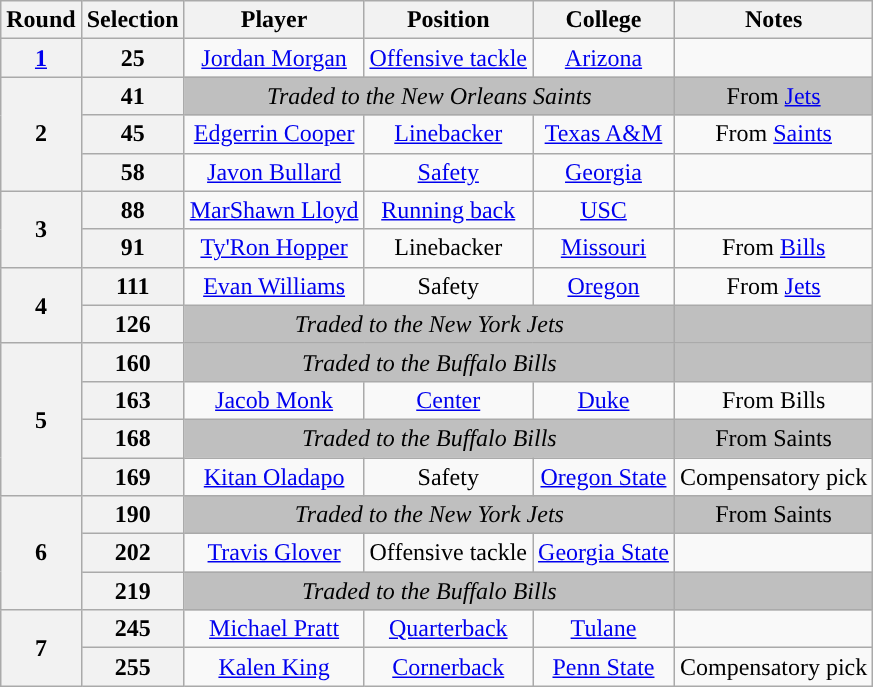<table class="wikitable" style="text-align:center">
<tr>
<th>Round</th>
<th>Selection</th>
<th>Player</th>
<th>Position</th>
<th>College</th>
<th>Notes</th>
</tr>
<tr>
<th><a href='#'>1</a></th>
<th>25</th>
<td><a href='#'>Jordan Morgan</a></td>
<td><a href='#'>Offensive tackle</a></td>
<td><a href='#'>Arizona</a></td>
<td></td>
</tr>
<tr>
<th rowspan="3">2</th>
<th>41</th>
<td colspan="3" style="background:#BFBFBF"><em>Traded to the New Orleans Saints</em></td>
<td style="background:#BFBFBF">From <a href='#'>Jets</a></td>
</tr>
<tr>
<th>45</th>
<td><a href='#'>Edgerrin Cooper</a></td>
<td><a href='#'>Linebacker</a></td>
<td><a href='#'>Texas A&M</a></td>
<td>From <a href='#'>Saints</a></td>
</tr>
<tr>
<th>58</th>
<td><a href='#'>Javon Bullard</a></td>
<td><a href='#'>Safety</a></td>
<td><a href='#'>Georgia</a></td>
<td></td>
</tr>
<tr>
<th rowspan="2">3</th>
<th>88</th>
<td><a href='#'>MarShawn Lloyd</a></td>
<td><a href='#'>Running back</a></td>
<td><a href='#'>USC</a></td>
<td></td>
</tr>
<tr>
<th>91</th>
<td><a href='#'>Ty'Ron Hopper</a></td>
<td>Linebacker</td>
<td><a href='#'>Missouri</a></td>
<td>From <a href='#'>Bills</a></td>
</tr>
<tr>
<th rowspan="2">4</th>
<th>111</th>
<td><a href='#'>Evan Williams</a></td>
<td>Safety</td>
<td><a href='#'>Oregon</a></td>
<td>From <a href='#'>Jets</a></td>
</tr>
<tr>
<th>126</th>
<td colspan="3" style="background:#BFBFBF"><em>Traded to the New York Jets</em></td>
<td style="background:#BFBFBF"></td>
</tr>
<tr>
<th rowspan="4">5</th>
<th>160</th>
<td colspan="3" style="background:#BFBFBF"><em>Traded to the Buffalo Bills</em></td>
<td style="background:#BFBFBF"></td>
</tr>
<tr>
<th>163</th>
<td><a href='#'>Jacob Monk</a></td>
<td><a href='#'>Center</a></td>
<td><a href='#'>Duke</a></td>
<td>From Bills</td>
</tr>
<tr>
<th>168</th>
<td colspan="3" style="background:#BFBFBF"><em>Traded to the Buffalo Bills</em></td>
<td style="background:#BFBFBF">From Saints</td>
</tr>
<tr>
<th>169</th>
<td><a href='#'>Kitan Oladapo</a></td>
<td>Safety</td>
<td><a href='#'>Oregon State</a></td>
<td>Compensatory pick</td>
</tr>
<tr>
<th rowspan="3">6</th>
<th>190</th>
<td colspan="3" style="background:#BFBFBF"><em>Traded to the New York Jets</em></td>
<td style="background:#BFBFBF">From Saints</td>
</tr>
<tr>
<th>202</th>
<td><a href='#'>Travis Glover</a></td>
<td>Offensive tackle</td>
<td><a href='#'>Georgia State</a></td>
<td></td>
</tr>
<tr>
<th>219</th>
<td colspan="3" style="background:#BFBFBF"><em>Traded to the Buffalo Bills</em></td>
<td style="background:#BFBFBF"></td>
</tr>
<tr>
<th rowspan="2">7</th>
<th>245</th>
<td><a href='#'>Michael Pratt</a></td>
<td><a href='#'>Quarterback</a></td>
<td><a href='#'>Tulane</a></td>
<td></td>
</tr>
<tr>
<th>255</th>
<td><a href='#'>Kalen King</a></td>
<td><a href='#'>Cornerback</a></td>
<td><a href='#'>Penn State</a></td>
<td>Compensatory pick</td>
</tr>
</table>
